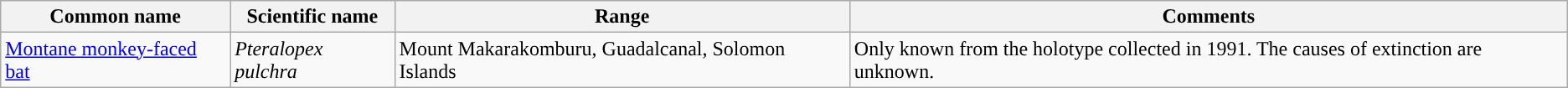<table class="wikitable">
<tr>
<th>Common name</th>
<th>Scientific name</th>
<th>Range</th>
<th class="unsortable">Comments</th>
</tr>
<tr>
<td><a href='#'>Montane monkey-faced bat</a></td>
<td><em>Pteralopex pulchra</em></td>
<td>Mount Makarakomburu, Guadalcanal, Solomon Islands</td>
<td>Only known from the holotype collected in 1991. The causes of extinction are unknown.</td>
</tr>
</table>
